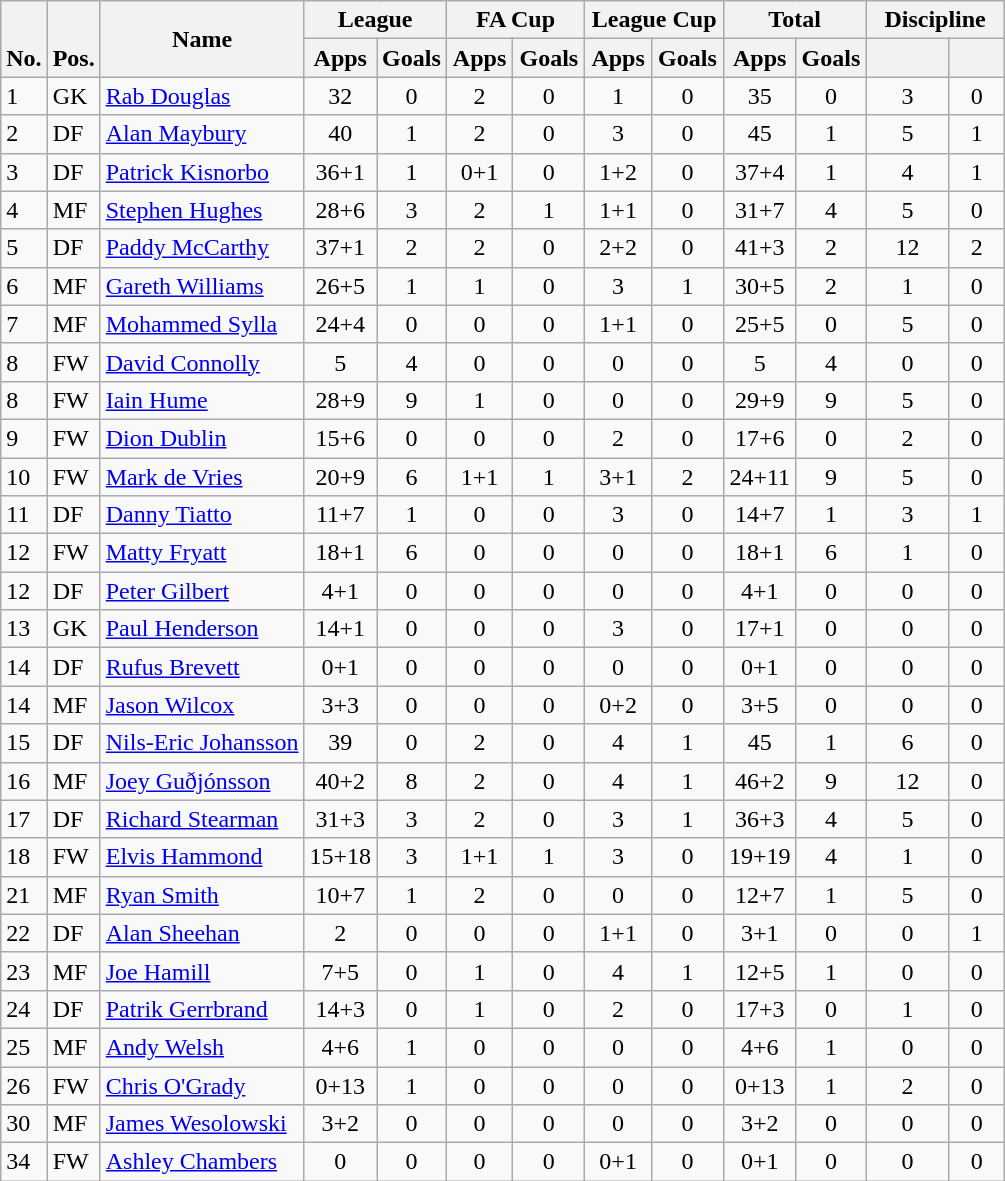<table class="wikitable" style="text-align:center">
<tr>
<th rowspan="2" style="vertical-align:bottom;">No.</th>
<th rowspan="2" style="vertical-align:bottom;">Pos.</th>
<th rowspan="2">Name</th>
<th colspan="2" style="width:85px;">League</th>
<th colspan="2" style="width:85px;">FA Cup</th>
<th colspan="2" style="width:85px;">League Cup</th>
<th colspan="2" style="width:85px;">Total</th>
<th colspan="2" style="width:85px;">Discipline</th>
</tr>
<tr>
<th>Apps</th>
<th>Goals</th>
<th>Apps</th>
<th>Goals</th>
<th>Apps</th>
<th>Goals</th>
<th>Apps</th>
<th>Goals</th>
<th></th>
<th></th>
</tr>
<tr>
<td align="left">1</td>
<td align="left">GK</td>
<td align="left"> <a href='#'>Rab Douglas</a></td>
<td>32</td>
<td>0</td>
<td>2</td>
<td>0</td>
<td>1</td>
<td>0</td>
<td>35</td>
<td>0</td>
<td>3</td>
<td>0</td>
</tr>
<tr>
<td align="left">2</td>
<td align="left">DF</td>
<td align="left"> <a href='#'>Alan Maybury</a></td>
<td>40</td>
<td>1</td>
<td>2</td>
<td>0</td>
<td>3</td>
<td>0</td>
<td>45</td>
<td>1</td>
<td>5</td>
<td>1</td>
</tr>
<tr>
<td align="left">3</td>
<td align="left">DF</td>
<td align="left"> <a href='#'>Patrick Kisnorbo</a></td>
<td>36+1</td>
<td>1</td>
<td>0+1</td>
<td>0</td>
<td>1+2</td>
<td>0</td>
<td>37+4</td>
<td>1</td>
<td>4</td>
<td>1</td>
</tr>
<tr>
<td align="left">4</td>
<td align="left">MF</td>
<td align="left"> <a href='#'>Stephen Hughes</a></td>
<td>28+6</td>
<td>3</td>
<td>2</td>
<td>1</td>
<td>1+1</td>
<td>0</td>
<td>31+7</td>
<td>4</td>
<td>5</td>
<td>0</td>
</tr>
<tr>
<td align="left">5</td>
<td align="left">DF</td>
<td align="left"> <a href='#'>Paddy McCarthy</a></td>
<td>37+1</td>
<td>2</td>
<td>2</td>
<td>0</td>
<td>2+2</td>
<td>0</td>
<td>41+3</td>
<td>2</td>
<td>12</td>
<td>2</td>
</tr>
<tr>
<td align="left">6</td>
<td align="left">MF</td>
<td align="left"> <a href='#'>Gareth Williams</a></td>
<td>26+5</td>
<td>1</td>
<td>1</td>
<td>0</td>
<td>3</td>
<td>1</td>
<td>30+5</td>
<td>2</td>
<td>1</td>
<td>0</td>
</tr>
<tr>
<td align="left">7</td>
<td align="left">MF</td>
<td align="left"> <a href='#'>Mohammed Sylla</a></td>
<td>24+4</td>
<td>0</td>
<td>0</td>
<td>0</td>
<td>1+1</td>
<td>0</td>
<td>25+5</td>
<td>0</td>
<td>5</td>
<td>0</td>
</tr>
<tr>
<td align="left">8</td>
<td align="left">FW</td>
<td align="left"> <a href='#'>David Connolly</a></td>
<td>5</td>
<td>4</td>
<td>0</td>
<td>0</td>
<td>0</td>
<td>0</td>
<td>5</td>
<td>4</td>
<td>0</td>
<td>0</td>
</tr>
<tr>
<td align="left">8</td>
<td align="left">FW</td>
<td align="left"> <a href='#'>Iain Hume</a></td>
<td>28+9</td>
<td>9</td>
<td>1</td>
<td>0</td>
<td>0</td>
<td>0</td>
<td>29+9</td>
<td>9</td>
<td>5</td>
<td>0</td>
</tr>
<tr>
<td align="left">9</td>
<td align="left">FW</td>
<td align="left"> <a href='#'>Dion Dublin</a></td>
<td>15+6</td>
<td>0</td>
<td>0</td>
<td>0</td>
<td>2</td>
<td>0</td>
<td>17+6</td>
<td>0</td>
<td>2</td>
<td>0</td>
</tr>
<tr>
<td align="left">10</td>
<td align="left">FW</td>
<td align="left"> <a href='#'>Mark de Vries</a></td>
<td>20+9</td>
<td>6</td>
<td>1+1</td>
<td>1</td>
<td>3+1</td>
<td>2</td>
<td>24+11</td>
<td>9</td>
<td>5</td>
<td>0</td>
</tr>
<tr>
<td align="left">11</td>
<td align="left">DF</td>
<td align="left"> <a href='#'>Danny Tiatto</a></td>
<td>11+7</td>
<td>1</td>
<td>0</td>
<td>0</td>
<td>3</td>
<td>0</td>
<td>14+7</td>
<td>1</td>
<td>3</td>
<td>1</td>
</tr>
<tr>
<td align="left">12</td>
<td align="left">FW</td>
<td align="left"> <a href='#'>Matty Fryatt</a></td>
<td>18+1</td>
<td>6</td>
<td>0</td>
<td>0</td>
<td>0</td>
<td>0</td>
<td>18+1</td>
<td>6</td>
<td>1</td>
<td>0</td>
</tr>
<tr>
<td align="left">12</td>
<td align="left">DF</td>
<td align="left"> <a href='#'>Peter Gilbert</a></td>
<td>4+1</td>
<td>0</td>
<td>0</td>
<td>0</td>
<td>0</td>
<td>0</td>
<td>4+1</td>
<td>0</td>
<td>0</td>
<td>0</td>
</tr>
<tr>
<td align="left">13</td>
<td align="left">GK</td>
<td align="left"> <a href='#'>Paul Henderson</a></td>
<td>14+1</td>
<td>0</td>
<td>0</td>
<td>0</td>
<td>3</td>
<td>0</td>
<td>17+1</td>
<td>0</td>
<td>0</td>
<td>0</td>
</tr>
<tr>
<td align="left">14</td>
<td align="left">DF</td>
<td align="left"> <a href='#'>Rufus Brevett</a></td>
<td>0+1</td>
<td>0</td>
<td>0</td>
<td>0</td>
<td>0</td>
<td>0</td>
<td>0+1</td>
<td>0</td>
<td>0</td>
<td>0</td>
</tr>
<tr>
<td align="left">14</td>
<td align="left">MF</td>
<td align="left"> <a href='#'>Jason Wilcox</a></td>
<td>3+3</td>
<td>0</td>
<td>0</td>
<td>0</td>
<td>0+2</td>
<td>0</td>
<td>3+5</td>
<td>0</td>
<td>0</td>
<td>0</td>
</tr>
<tr>
<td align="left">15</td>
<td align="left">DF</td>
<td align="left"> <a href='#'>Nils-Eric Johansson</a></td>
<td>39</td>
<td>0</td>
<td>2</td>
<td>0</td>
<td>4</td>
<td>1</td>
<td>45</td>
<td>1</td>
<td>6</td>
<td>0</td>
</tr>
<tr>
<td align="left">16</td>
<td align="left">MF</td>
<td align="left"> <a href='#'>Joey Guðjónsson</a></td>
<td>40+2</td>
<td>8</td>
<td>2</td>
<td>0</td>
<td>4</td>
<td>1</td>
<td>46+2</td>
<td>9</td>
<td>12</td>
<td>0</td>
</tr>
<tr>
<td align="left">17</td>
<td align="left">DF</td>
<td align="left"> <a href='#'>Richard Stearman</a></td>
<td>31+3</td>
<td>3</td>
<td>2</td>
<td>0</td>
<td>3</td>
<td>1</td>
<td>36+3</td>
<td>4</td>
<td>5</td>
<td>0</td>
</tr>
<tr>
<td align="left">18</td>
<td align="left">FW</td>
<td align="left"> <a href='#'>Elvis Hammond</a></td>
<td>15+18</td>
<td>3</td>
<td>1+1</td>
<td>1</td>
<td>3</td>
<td>0</td>
<td>19+19</td>
<td>4</td>
<td>1</td>
<td>0</td>
</tr>
<tr>
<td align="left">21</td>
<td align="left">MF</td>
<td align="left"> <a href='#'>Ryan Smith</a></td>
<td>10+7</td>
<td>1</td>
<td>2</td>
<td>0</td>
<td>0</td>
<td>0</td>
<td>12+7</td>
<td>1</td>
<td>5</td>
<td>0</td>
</tr>
<tr>
<td align="left">22</td>
<td align="left">DF</td>
<td align="left"> <a href='#'>Alan Sheehan</a></td>
<td>2</td>
<td>0</td>
<td>0</td>
<td>0</td>
<td>1+1</td>
<td>0</td>
<td>3+1</td>
<td>0</td>
<td>0</td>
<td>1</td>
</tr>
<tr>
<td align="left">23</td>
<td align="left">MF</td>
<td align="left"> <a href='#'>Joe Hamill</a></td>
<td>7+5</td>
<td>0</td>
<td>1</td>
<td>0</td>
<td>4</td>
<td>1</td>
<td>12+5</td>
<td>1</td>
<td>0</td>
<td>0</td>
</tr>
<tr>
<td align="left">24</td>
<td align="left">DF</td>
<td align="left"> <a href='#'>Patrik Gerrbrand</a></td>
<td>14+3</td>
<td>0</td>
<td>1</td>
<td>0</td>
<td>2</td>
<td>0</td>
<td>17+3</td>
<td>0</td>
<td>1</td>
<td>0</td>
</tr>
<tr>
<td align="left">25</td>
<td align="left">MF</td>
<td align="left"> <a href='#'>Andy Welsh</a></td>
<td>4+6</td>
<td>1</td>
<td>0</td>
<td>0</td>
<td>0</td>
<td>0</td>
<td>4+6</td>
<td>1</td>
<td>0</td>
<td>0</td>
</tr>
<tr>
<td align="left">26</td>
<td align="left">FW</td>
<td align="left"> <a href='#'>Chris O'Grady</a></td>
<td>0+13</td>
<td>1</td>
<td>0</td>
<td>0</td>
<td>0</td>
<td>0</td>
<td>0+13</td>
<td>1</td>
<td>2</td>
<td>0</td>
</tr>
<tr>
<td align="left">30</td>
<td align="left">MF</td>
<td align="left"> <a href='#'>James Wesolowski</a></td>
<td>3+2</td>
<td>0</td>
<td>0</td>
<td>0</td>
<td>0</td>
<td>0</td>
<td>3+2</td>
<td>0</td>
<td>0</td>
<td>0</td>
</tr>
<tr>
<td align="left">34</td>
<td align="left">FW</td>
<td align="left"> <a href='#'>Ashley Chambers</a></td>
<td>0</td>
<td>0</td>
<td>0</td>
<td>0</td>
<td>0+1</td>
<td>0</td>
<td>0+1</td>
<td>0</td>
<td>0</td>
<td>0</td>
</tr>
</table>
